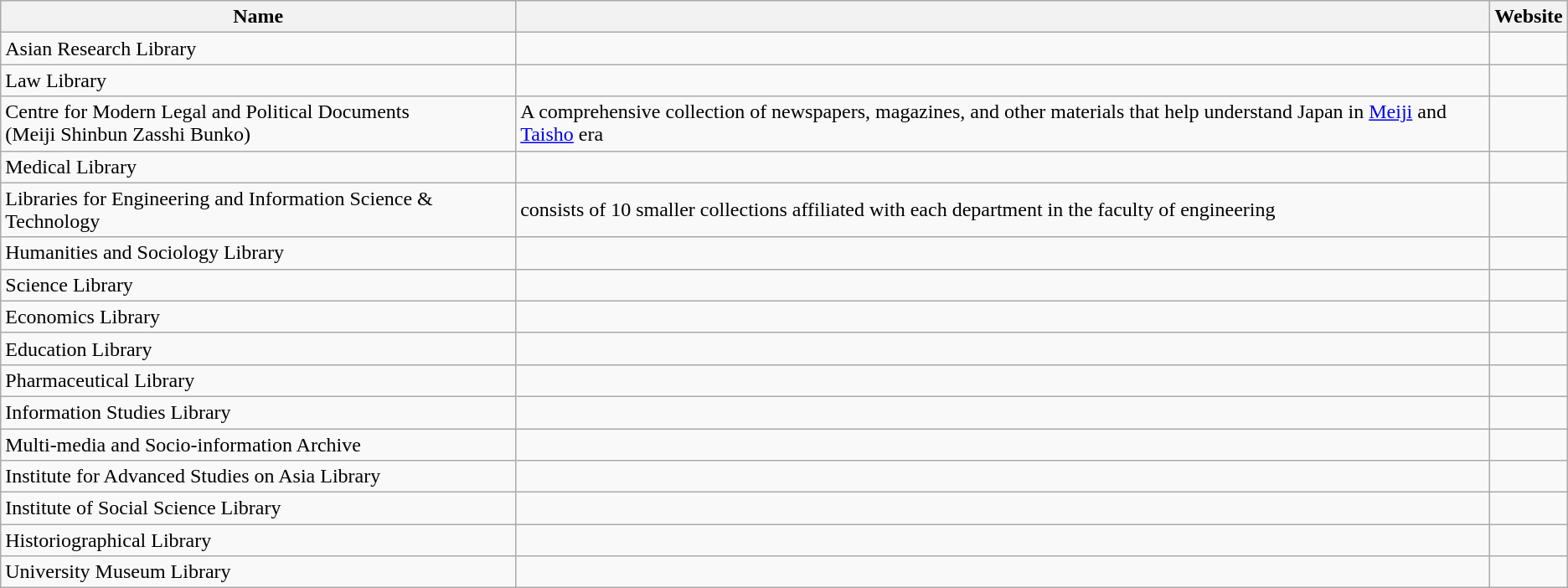<table class="wikitable">
<tr>
<th>Name</th>
<th></th>
<th>Website</th>
</tr>
<tr>
<td>Asian Research Library</td>
<td></td>
<td></td>
</tr>
<tr>
<td>Law Library</td>
<td></td>
<td></td>
</tr>
<tr>
<td>Centre for Modern Legal and Political Documents<br>(Meiji Shinbun Zasshi Bunko)</td>
<td>A comprehensive collection of newspapers, magazines, and other materials that help understand Japan in <a href='#'>Meiji</a> and <a href='#'>Taisho</a> era</td>
<td></td>
</tr>
<tr>
<td>Medical Library</td>
<td></td>
<td></td>
</tr>
<tr>
<td>Libraries for Engineering and Information Science & Technology</td>
<td>consists of 10 smaller collections affiliated with each department in the faculty of engineering</td>
<td></td>
</tr>
<tr>
<td>Humanities and Sociology Library</td>
<td></td>
<td></td>
</tr>
<tr>
<td>Science Library</td>
<td></td>
<td></td>
</tr>
<tr>
<td>Economics Library</td>
<td></td>
<td></td>
</tr>
<tr>
<td>Education Library</td>
<td></td>
<td></td>
</tr>
<tr>
<td>Pharmaceutical Library</td>
<td></td>
<td></td>
</tr>
<tr>
<td>Information Studies Library</td>
<td></td>
<td></td>
</tr>
<tr>
<td>Multi-media and Socio-information Archive</td>
<td></td>
<td></td>
</tr>
<tr>
<td>Institute for Advanced Studies on Asia Library</td>
<td></td>
<td></td>
</tr>
<tr>
<td>Institute of Social Science Library</td>
<td></td>
<td></td>
</tr>
<tr>
<td>Historiographical Library</td>
<td></td>
<td></td>
</tr>
<tr>
<td>University Museum Library</td>
<td></td>
<td></td>
</tr>
</table>
